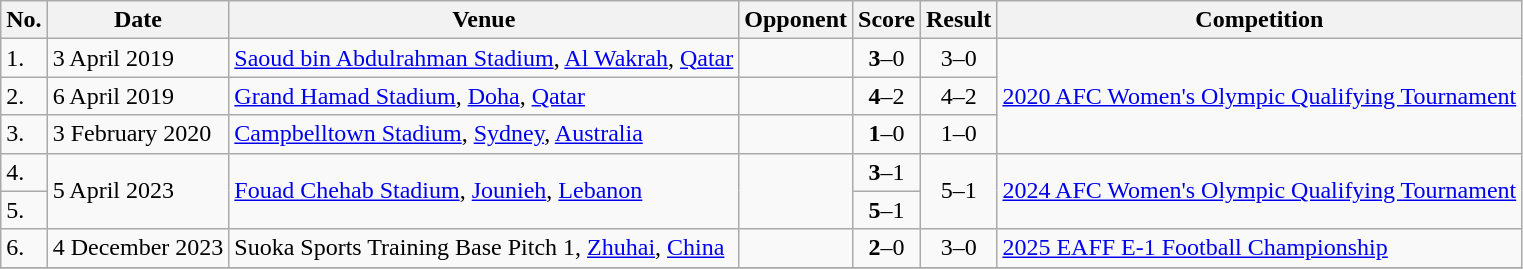<table class="wikitable">
<tr>
<th>No.</th>
<th>Date</th>
<th>Venue</th>
<th>Opponent</th>
<th>Score</th>
<th>Result</th>
<th>Competition</th>
</tr>
<tr>
<td>1.</td>
<td>3 April 2019</td>
<td><a href='#'>Saoud bin Abdulrahman Stadium</a>, <a href='#'>Al Wakrah</a>, <a href='#'>Qatar</a></td>
<td></td>
<td align=center><strong>3</strong>–0</td>
<td align=center>3–0</td>
<td rowspan=3><a href='#'>2020 AFC Women's Olympic Qualifying Tournament</a></td>
</tr>
<tr>
<td>2.</td>
<td>6 April 2019</td>
<td><a href='#'>Grand Hamad Stadium</a>, <a href='#'>Doha</a>, <a href='#'>Qatar</a></td>
<td></td>
<td align=center><strong>4</strong>–2</td>
<td align=center>4–2</td>
</tr>
<tr>
<td>3.</td>
<td>3 February 2020</td>
<td><a href='#'>Campbelltown Stadium</a>, <a href='#'>Sydney</a>, <a href='#'>Australia</a></td>
<td></td>
<td align=center><strong>1</strong>–0</td>
<td align=center>1–0</td>
</tr>
<tr>
<td>4.</td>
<td rowspan=2>5 April 2023</td>
<td rowspan=2><a href='#'>Fouad Chehab Stadium</a>, <a href='#'>Jounieh</a>, <a href='#'>Lebanon</a></td>
<td rowspan=2></td>
<td align=center><strong>3</strong>–1</td>
<td rowspan=2 align=center>5–1</td>
<td rowspan=2><a href='#'>2024 AFC Women's Olympic Qualifying Tournament</a></td>
</tr>
<tr>
<td>5.</td>
<td align=center><strong>5</strong>–1</td>
</tr>
<tr>
<td>6.</td>
<td>4 December 2023</td>
<td>Suoka Sports Training Base Pitch 1, <a href='#'>Zhuhai</a>, <a href='#'>China</a></td>
<td></td>
<td align=center><strong>2</strong>–0</td>
<td align=center>3–0</td>
<td><a href='#'>2025 EAFF E-1 Football Championship</a></td>
</tr>
<tr>
</tr>
</table>
